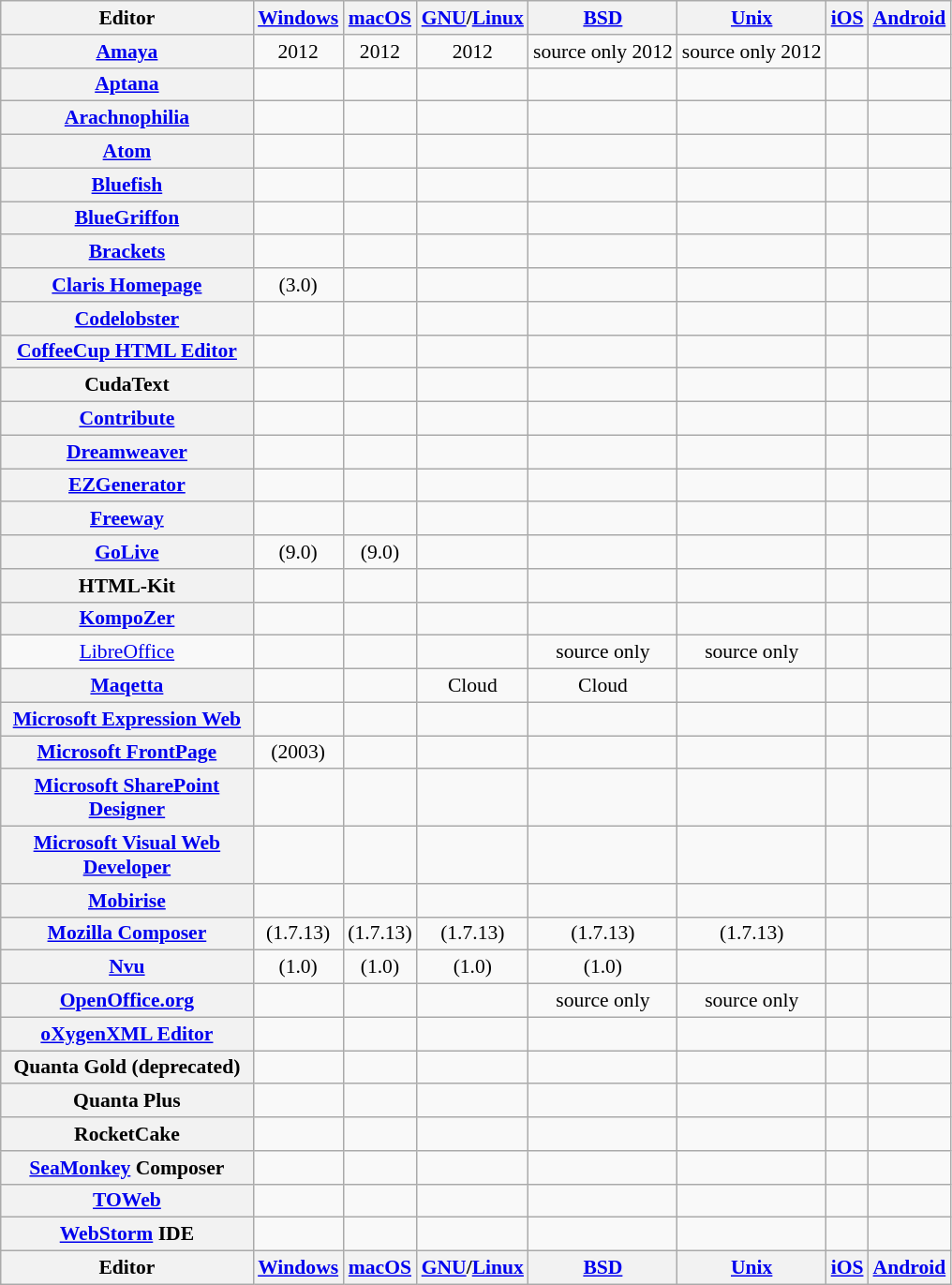<table class="sortable wikitable" style="font-size: 90%; text-align: center;">
<tr>
<th style="width: 12em">Editor</th>
<th><a href='#'>Windows</a></th>
<th><a href='#'>macOS</a></th>
<th><a href='#'>GNU</a>/<a href='#'>Linux</a></th>
<th><a href='#'>BSD</a></th>
<th><a href='#'>Unix</a></th>
<th><a href='#'>iOS</a></th>
<th><a href='#'>Android</a></th>
</tr>
<tr>
<th><a href='#'>Amaya</a></th>
<td> 2012</td>
<td> 2012</td>
<td> 2012</td>
<td>source only  2012</td>
<td>source only  2012</td>
<td></td>
<td></td>
</tr>
<tr>
<th><a href='#'>Aptana</a></th>
<td></td>
<td></td>
<td></td>
<td></td>
<td></td>
<td></td>
<td></td>
</tr>
<tr>
<th><a href='#'>Arachnophilia</a></th>
<td></td>
<td></td>
<td></td>
<td></td>
<td></td>
<td></td>
<td></td>
</tr>
<tr>
<th><a href='#'>Atom</a></th>
<td></td>
<td></td>
<td></td>
<td></td>
<td></td>
<td></td>
<td></td>
</tr>
<tr>
<th><a href='#'>Bluefish</a></th>
<td></td>
<td></td>
<td></td>
<td></td>
<td></td>
<td></td>
<td></td>
</tr>
<tr>
<th><a href='#'>BlueGriffon</a></th>
<td></td>
<td></td>
<td></td>
<td></td>
<td></td>
<td></td>
<td></td>
</tr>
<tr>
<th><a href='#'>Brackets</a></th>
<td></td>
<td></td>
<td></td>
<td></td>
<td></td>
<td></td>
<td></td>
</tr>
<tr>
<th><a href='#'>Claris Homepage</a></th>
<td> (3.0)</td>
<td></td>
<td></td>
<td></td>
<td></td>
<td></td>
<td></td>
</tr>
<tr>
<th><a href='#'>Codelobster</a></th>
<td></td>
<td></td>
<td></td>
<td></td>
<td></td>
<td></td>
<td></td>
</tr>
<tr>
<th><a href='#'>CoffeeCup HTML Editor</a></th>
<td></td>
<td></td>
<td></td>
<td></td>
<td></td>
<td></td>
<td></td>
</tr>
<tr>
<th>CudaText</th>
<td></td>
<td></td>
<td></td>
<td></td>
<td></td>
<td></td>
<td></td>
</tr>
<tr>
<th><a href='#'>Contribute</a></th>
<td></td>
<td></td>
<td></td>
<td></td>
<td></td>
<td></td>
<td></td>
</tr>
<tr>
<th><a href='#'>Dreamweaver</a></th>
<td></td>
<td></td>
<td></td>
<td></td>
<td></td>
<td></td>
<td></td>
</tr>
<tr>
<th><a href='#'>EZGenerator</a></th>
<td></td>
<td></td>
<td></td>
<td></td>
<td></td>
<td></td>
<td></td>
</tr>
<tr>
<th><a href='#'>Freeway</a></th>
<td></td>
<td></td>
<td></td>
<td></td>
<td></td>
<td></td>
<td></td>
</tr>
<tr>
<th><a href='#'>GoLive</a></th>
<td> (9.0)</td>
<td> (9.0)</td>
<td></td>
<td></td>
<td></td>
<td></td>
<td></td>
</tr>
<tr>
<th>HTML-Kit</th>
<td></td>
<td></td>
<td></td>
<td></td>
<td></td>
<td></td>
<td></td>
</tr>
<tr>
<th><a href='#'>KompoZer</a></th>
<td></td>
<td></td>
<td></td>
<td></td>
<td></td>
<td></td>
<td></td>
</tr>
<tr>
<td><a href='#'>LibreOffice</a></td>
<td></td>
<td></td>
<td></td>
<td>source only</td>
<td>source only</td>
<td></td>
<td></td>
</tr>
<tr>
<th><a href='#'>Maqetta</a></th>
<td></td>
<td></td>
<td>Cloud</td>
<td>Cloud</td>
<td></td>
<td></td>
<td></td>
</tr>
<tr>
<th><a href='#'>Microsoft Expression Web</a></th>
<td></td>
<td></td>
<td></td>
<td></td>
<td></td>
<td></td>
<td></td>
</tr>
<tr>
<th><a href='#'>Microsoft FrontPage</a></th>
<td> (2003)</td>
<td></td>
<td></td>
<td></td>
<td></td>
<td></td>
<td></td>
</tr>
<tr>
<th><a href='#'>Microsoft SharePoint Designer</a></th>
<td></td>
<td></td>
<td></td>
<td></td>
<td></td>
<td></td>
<td></td>
</tr>
<tr>
<th><a href='#'>Microsoft Visual Web Developer</a></th>
<td></td>
<td></td>
<td></td>
<td></td>
<td></td>
<td></td>
<td></td>
</tr>
<tr>
<th><a href='#'>Mobirise</a></th>
<td></td>
<td></td>
<td></td>
<td></td>
<td></td>
<td></td>
<td></td>
</tr>
<tr>
<th><a href='#'>Mozilla Composer</a></th>
<td> (1.7.13)</td>
<td> (1.7.13)</td>
<td> (1.7.13)</td>
<td> (1.7.13)</td>
<td> (1.7.13)</td>
<td></td>
<td></td>
</tr>
<tr>
<th><a href='#'>Nvu</a></th>
<td> (1.0)</td>
<td> (1.0)</td>
<td> (1.0)</td>
<td> (1.0)</td>
<td></td>
<td></td>
<td></td>
</tr>
<tr>
<th><a href='#'>OpenOffice.org</a></th>
<td></td>
<td></td>
<td></td>
<td>source only</td>
<td>source only</td>
<td></td>
<td></td>
</tr>
<tr>
<th><a href='#'>oXygenXML Editor</a></th>
<td></td>
<td></td>
<td></td>
<td></td>
<td></td>
<td></td>
<td></td>
</tr>
<tr>
<th>Quanta Gold (deprecated)</th>
<td></td>
<td></td>
<td></td>
<td></td>
<td></td>
<td></td>
<td></td>
</tr>
<tr>
<th>Quanta Plus</th>
<td></td>
<td></td>
<td></td>
<td></td>
<td></td>
<td></td>
<td></td>
</tr>
<tr>
<th>RocketCake</th>
<td></td>
<td></td>
<td></td>
<td></td>
<td></td>
<td></td>
<td></td>
</tr>
<tr>
<th><a href='#'>SeaMonkey</a> Composer</th>
<td></td>
<td></td>
<td></td>
<td></td>
<td></td>
<td></td>
<td></td>
</tr>
<tr>
<th><a href='#'>TOWeb</a></th>
<td></td>
<td></td>
<td></td>
<td></td>
<td></td>
<td></td>
<td></td>
</tr>
<tr>
<th><a href='#'>WebStorm</a> IDE</th>
<td></td>
<td></td>
<td></td>
<td></td>
<td></td>
<td></td>
<td></td>
</tr>
<tr class="sortbottom">
<th>Editor</th>
<th><a href='#'>Windows</a></th>
<th><a href='#'>macOS</a></th>
<th><a href='#'>GNU</a>/<a href='#'>Linux</a></th>
<th><a href='#'>BSD</a></th>
<th><a href='#'>Unix</a></th>
<th><a href='#'>iOS</a></th>
<th><a href='#'>Android</a></th>
</tr>
</table>
